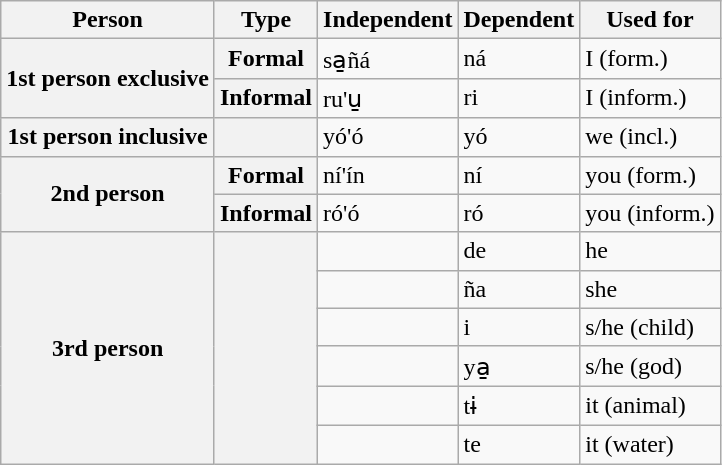<table class="wikitable">
<tr>
<th>Person</th>
<th>Type</th>
<th>Independent</th>
<th>Dependent</th>
<th>Used for</th>
</tr>
<tr>
<th rowspan="2">1st person exclusive</th>
<th>Formal</th>
<td>sa̱ñá</td>
<td>ná</td>
<td>I (form.)</td>
</tr>
<tr>
<th>Informal</th>
<td>ru'u̱</td>
<td>ri</td>
<td>I (inform.)</td>
</tr>
<tr>
<th>1st person inclusive</th>
<th></th>
<td>yó'ó</td>
<td>yó</td>
<td>we (incl.)</td>
</tr>
<tr>
<th rowspan="2">2nd person</th>
<th>Formal</th>
<td>ní'ín</td>
<td>ní</td>
<td>you (form.)</td>
</tr>
<tr>
<th>Informal</th>
<td>ró'ó</td>
<td>ró</td>
<td>you (inform.)</td>
</tr>
<tr>
<th rowspan="6">3rd person</th>
<th rowspan="6"></th>
<td></td>
<td>de</td>
<td>he</td>
</tr>
<tr>
<td></td>
<td>ña</td>
<td>she</td>
</tr>
<tr>
<td></td>
<td>i</td>
<td>s/he (child)</td>
</tr>
<tr>
<td></td>
<td>ya̱</td>
<td>s/he (god)</td>
</tr>
<tr>
<td></td>
<td>tɨ</td>
<td>it (animal)</td>
</tr>
<tr>
<td></td>
<td>te</td>
<td>it (water)</td>
</tr>
</table>
